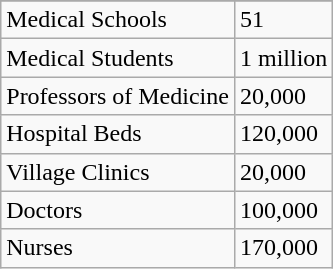<table class="wikitable">
<tr>
</tr>
<tr>
<td>Medical Schools</td>
<td>51</td>
</tr>
<tr>
<td>Medical Students</td>
<td>1 million</td>
</tr>
<tr>
<td>Professors of Medicine</td>
<td>20,000</td>
</tr>
<tr>
<td>Hospital Beds</td>
<td>120,000</td>
</tr>
<tr>
<td>Village Clinics</td>
<td>20,000</td>
</tr>
<tr>
<td>Doctors</td>
<td>100,000</td>
</tr>
<tr>
<td>Nurses</td>
<td>170,000</td>
</tr>
</table>
